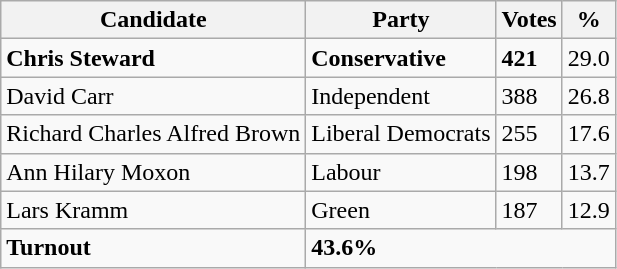<table class="wikitable">
<tr>
<th>Candidate</th>
<th>Party</th>
<th>Votes</th>
<th><strong>%</strong></th>
</tr>
<tr>
<td><strong>Chris Steward</strong></td>
<td><strong>Conservative</strong></td>
<td><strong>421</strong></td>
<td>29.0</td>
</tr>
<tr>
<td>David Carr</td>
<td>Independent</td>
<td>388</td>
<td>26.8</td>
</tr>
<tr>
<td>Richard Charles Alfred Brown</td>
<td>Liberal Democrats</td>
<td>255</td>
<td>17.6</td>
</tr>
<tr>
<td>Ann Hilary Moxon</td>
<td>Labour</td>
<td>198</td>
<td>13.7</td>
</tr>
<tr>
<td>Lars Kramm</td>
<td>Green</td>
<td>187</td>
<td>12.9</td>
</tr>
<tr>
<td><strong>Turnout</strong></td>
<td colspan="3"><strong>43.6%</strong></td>
</tr>
</table>
